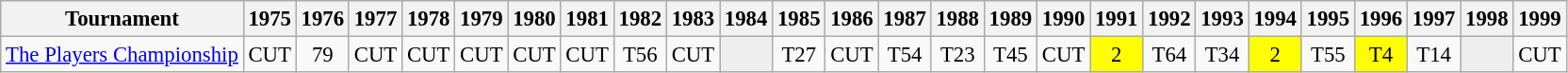<table class="wikitable" style="font-size:95%;text-align:center;">
<tr>
<th>Tournament</th>
<th>1975</th>
<th>1976</th>
<th>1977</th>
<th>1978</th>
<th>1979</th>
<th>1980</th>
<th>1981</th>
<th>1982</th>
<th>1983</th>
<th>1984</th>
<th>1985</th>
<th>1986</th>
<th>1987</th>
<th>1988</th>
<th>1989</th>
<th>1990</th>
<th>1991</th>
<th>1992</th>
<th>1993</th>
<th>1994</th>
<th>1995</th>
<th>1996</th>
<th>1997</th>
<th>1998</th>
<th>1999</th>
</tr>
<tr>
<td align=left><a href='#'>The Players Championship</a></td>
<td>CUT</td>
<td>79</td>
<td>CUT</td>
<td>CUT</td>
<td>CUT</td>
<td>CUT</td>
<td>CUT</td>
<td>T56</td>
<td>CUT</td>
<td style="background:#eeeeee;"></td>
<td>T27</td>
<td>CUT</td>
<td>T54</td>
<td>T23</td>
<td>T45</td>
<td>CUT</td>
<td style="background:yellow;">2</td>
<td>T64</td>
<td>T34</td>
<td style="background:yellow;">2</td>
<td>T55</td>
<td style="background:yellow;">T4</td>
<td>T14</td>
<td style="background:#eeeeee;"></td>
<td>CUT</td>
</tr>
</table>
